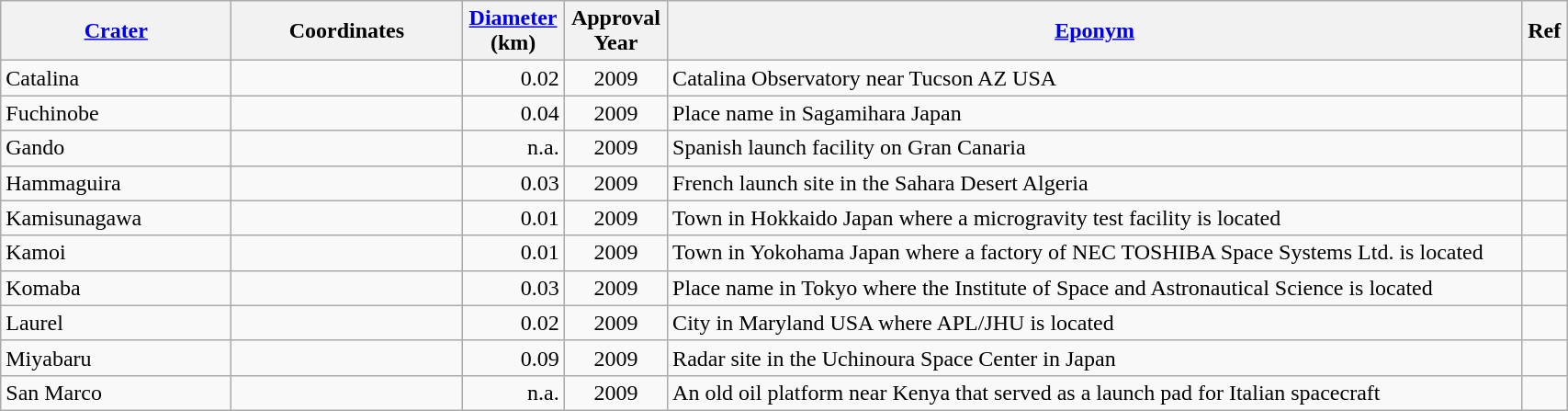<table class="wikitable sortable" style="min-width: 90%">
<tr>
<th style="width:10em"><a href='#'>Crater</a></th>
<th style="width:10em">Coordinates</th>
<th><a href='#'>Diameter</a><br>(km)</th>
<th>Approval<br>Year</th>
<th class="unsortable"><a href='#'>Eponym</a></th>
<th class="unsortable">Ref</th>
</tr>
<tr id="Catalina">
<td>Catalina</td>
<td></td>
<td align=right>0.02</td>
<td align=center>2009</td>
<td>Catalina Observatory near Tucson AZ USA</td>
<td></td>
</tr>
<tr id="Fuchinobe">
<td>Fuchinobe</td>
<td></td>
<td align=right>0.04</td>
<td align=center>2009</td>
<td>Place name in Sagamihara Japan</td>
<td></td>
</tr>
<tr id="Gando">
<td>Gando</td>
<td></td>
<td align=right>n.a.</td>
<td align=center>2009</td>
<td>Spanish launch facility on Gran Canaria</td>
<td></td>
</tr>
<tr id="Hammaguira">
<td>Hammaguira</td>
<td></td>
<td align=right>0.03</td>
<td align=center>2009</td>
<td>French launch site in the Sahara Desert Algeria</td>
<td></td>
</tr>
<tr id="Kamisunagawa">
<td>Kamisunagawa</td>
<td></td>
<td align=right>0.01</td>
<td align=center>2009</td>
<td>Town in Hokkaido Japan where a microgravity test facility is located</td>
<td></td>
</tr>
<tr id="Kamoi">
<td>Kamoi</td>
<td></td>
<td align=right>0.01</td>
<td align=center>2009</td>
<td>Town in Yokohama Japan where a factory of NEC TOSHIBA Space Systems Ltd. is located</td>
<td></td>
</tr>
<tr id="Komaba">
<td>Komaba</td>
<td></td>
<td align=right>0.03</td>
<td align=center>2009</td>
<td>Place name in Tokyo where the Institute of Space and Astronautical Science is located</td>
<td></td>
</tr>
<tr id="Laurel">
<td>Laurel</td>
<td></td>
<td align=right>0.02</td>
<td align=center>2009</td>
<td>City in Maryland USA where APL/JHU is located</td>
<td></td>
</tr>
<tr id="Miyabaru">
<td>Miyabaru</td>
<td></td>
<td align=right>0.09</td>
<td align=center>2009</td>
<td>Radar site in the Uchinoura Space Center in Japan</td>
<td></td>
</tr>
<tr id="San Marco">
<td>San Marco</td>
<td></td>
<td align=right>n.a.</td>
<td align=center>2009</td>
<td>An old oil platform near Kenya that served as a launch pad for Italian spacecraft</td>
<td></td>
</tr>
</table>
